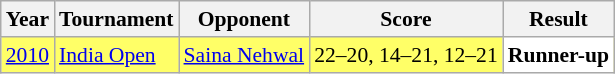<table class="sortable wikitable" style="font-size: 90%;">
<tr>
<th>Year</th>
<th>Tournament</th>
<th>Opponent</th>
<th>Score</th>
<th>Result</th>
</tr>
<tr style="background:#FFFF67">
<td align="center"><a href='#'>2010</a></td>
<td align="left"><a href='#'>India Open</a></td>
<td align="left"> <a href='#'>Saina Nehwal</a></td>
<td align="left">22–20, 14–21, 12–21</td>
<td style="text-align:left; background:white"> <strong>Runner-up</strong></td>
</tr>
</table>
